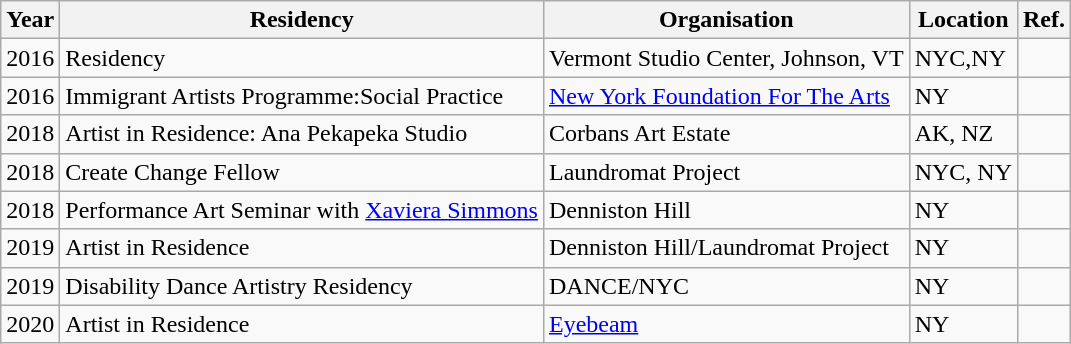<table class="wikitable">
<tr>
<th>Year</th>
<th>Residency</th>
<th>Organisation</th>
<th>Location</th>
<th>Ref.</th>
</tr>
<tr>
<td>2016</td>
<td>Residency</td>
<td>Vermont Studio Center, Johnson, VT</td>
<td>NYC,NY</td>
<td></td>
</tr>
<tr>
<td>2016</td>
<td>Immigrant Artists Programme:Social Practice</td>
<td><a href='#'>New York Foundation For The Arts</a></td>
<td>NY</td>
<td></td>
</tr>
<tr>
<td>2018</td>
<td>Artist in Residence: Ana Pekapeka Studio</td>
<td>Corbans Art Estate</td>
<td>AK, NZ</td>
<td></td>
</tr>
<tr>
<td>2018</td>
<td>Create Change Fellow</td>
<td>Laundromat Project</td>
<td>NYC, NY</td>
<td></td>
</tr>
<tr>
<td>2018</td>
<td>Performance Art Seminar with <a href='#'>Xaviera Simmons</a></td>
<td>Denniston Hill</td>
<td>NY</td>
<td></td>
</tr>
<tr>
<td>2019</td>
<td>Artist in Residence</td>
<td>Denniston Hill/Laundromat Project</td>
<td>NY</td>
<td></td>
</tr>
<tr>
<td>2019</td>
<td>Disability Dance Artistry Residency</td>
<td>DANCE/NYC</td>
<td>NY</td>
<td></td>
</tr>
<tr>
<td>2020</td>
<td>Artist in Residence</td>
<td><a href='#'>Eyebeam</a></td>
<td>NY</td>
<td></td>
</tr>
</table>
